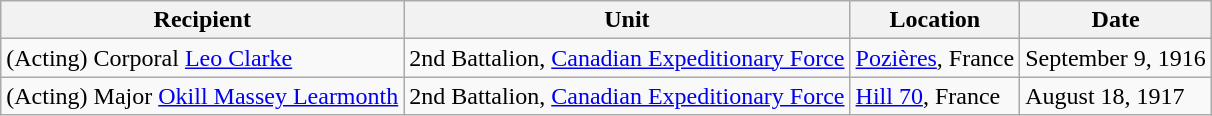<table class="wikitable">
<tr>
<th>Recipient</th>
<th>Unit</th>
<th>Location</th>
<th>Date</th>
</tr>
<tr>
<td>(Acting) Corporal <a href='#'>Leo Clarke</a></td>
<td>2nd Battalion, <a href='#'>Canadian Expeditionary Force</a></td>
<td><a href='#'>Pozières</a>, France</td>
<td>September 9, 1916</td>
</tr>
<tr>
<td>(Acting) Major <a href='#'>Okill Massey Learmonth</a></td>
<td>2nd Battalion, <a href='#'>Canadian Expeditionary Force</a></td>
<td><a href='#'>Hill 70</a>, France</td>
<td>August 18, 1917</td>
</tr>
</table>
